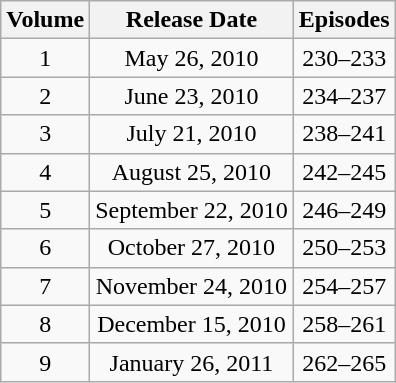<table class="wikitable" style="text-align:center;">
<tr>
<th>Volume</th>
<th>Release Date</th>
<th>Episodes</th>
</tr>
<tr>
<td>1</td>
<td>May 26, 2010</td>
<td>230–233</td>
</tr>
<tr>
<td>2</td>
<td>June 23, 2010</td>
<td>234–237</td>
</tr>
<tr>
<td>3</td>
<td>July 21, 2010</td>
<td>238–241</td>
</tr>
<tr>
<td>4</td>
<td>August 25, 2010</td>
<td>242–245</td>
</tr>
<tr>
<td>5</td>
<td>September 22, 2010</td>
<td>246–249</td>
</tr>
<tr>
<td>6</td>
<td>October 27, 2010</td>
<td>250–253</td>
</tr>
<tr>
<td>7</td>
<td>November 24, 2010</td>
<td>254–257</td>
</tr>
<tr>
<td>8</td>
<td>December 15, 2010</td>
<td>258–261</td>
</tr>
<tr>
<td>9</td>
<td>January 26, 2011</td>
<td>262–265</td>
</tr>
</table>
